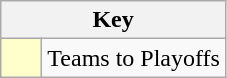<table class="wikitable" style="text-align: center;">
<tr>
<th colspan=2>Key</th>
</tr>
<tr>
<td style="background:#ffffcc; width:20px;"></td>
<td align=left>Teams to Playoffs</td>
</tr>
</table>
